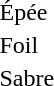<table>
<tr>
<td>Épée</td>
<td></td>
<td></td>
<td><br></td>
</tr>
<tr>
<td>Foil</td>
<td></td>
<td></td>
<td><br></td>
</tr>
<tr>
<td>Sabre</td>
<td></td>
<td></td>
<td><br></td>
</tr>
</table>
